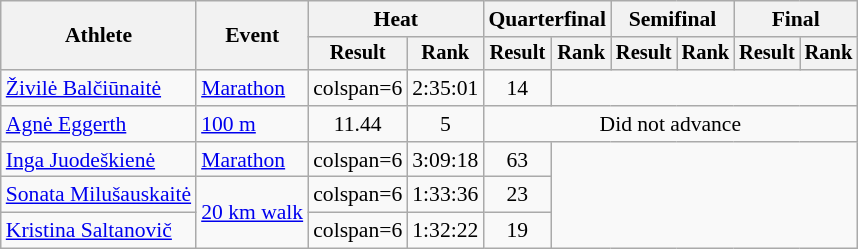<table class=wikitable style="font-size:90%">
<tr>
<th rowspan="2">Athlete</th>
<th rowspan="2">Event</th>
<th colspan="2">Heat</th>
<th colspan="2">Quarterfinal</th>
<th colspan="2">Semifinal</th>
<th colspan="2">Final</th>
</tr>
<tr style="font-size:95%">
<th>Result</th>
<th>Rank</th>
<th>Result</th>
<th>Rank</th>
<th>Result</th>
<th>Rank</th>
<th>Result</th>
<th>Rank</th>
</tr>
<tr align=center>
<td align=left><a href='#'>Živilė Balčiūnaitė</a></td>
<td align=left><a href='#'>Marathon</a></td>
<td>colspan=6 </td>
<td>2:35:01</td>
<td>14</td>
</tr>
<tr align=center>
<td align=left><a href='#'>Agnė Eggerth</a></td>
<td align=left><a href='#'>100 m</a></td>
<td>11.44</td>
<td>5</td>
<td colspan=6>Did not advance</td>
</tr>
<tr align=center>
<td align=left><a href='#'>Inga Juodeškienė</a></td>
<td align=left><a href='#'>Marathon</a></td>
<td>colspan=6 </td>
<td>3:09:18</td>
<td>63</td>
</tr>
<tr align=center>
<td align=left><a href='#'>Sonata Milušauskaitė</a></td>
<td align=left rowspan=2><a href='#'>20 km walk</a></td>
<td>colspan=6 </td>
<td>1:33:36</td>
<td>23</td>
</tr>
<tr align=center>
<td align=left><a href='#'>Kristina Saltanovič</a></td>
<td>colspan=6 </td>
<td>1:32:22</td>
<td>19</td>
</tr>
</table>
